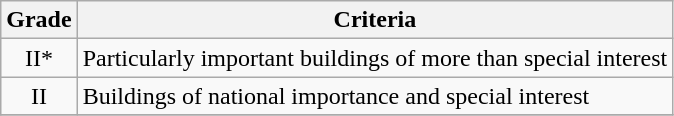<table class="wikitable" border="1">
<tr>
<th>Grade</th>
<th>Criteria</th>
</tr>
<tr>
<td align="center" >II*</td>
<td>Particularly important buildings of more than special interest</td>
</tr>
<tr>
<td align="center" >II</td>
<td>Buildings of national importance and special interest</td>
</tr>
<tr>
</tr>
</table>
